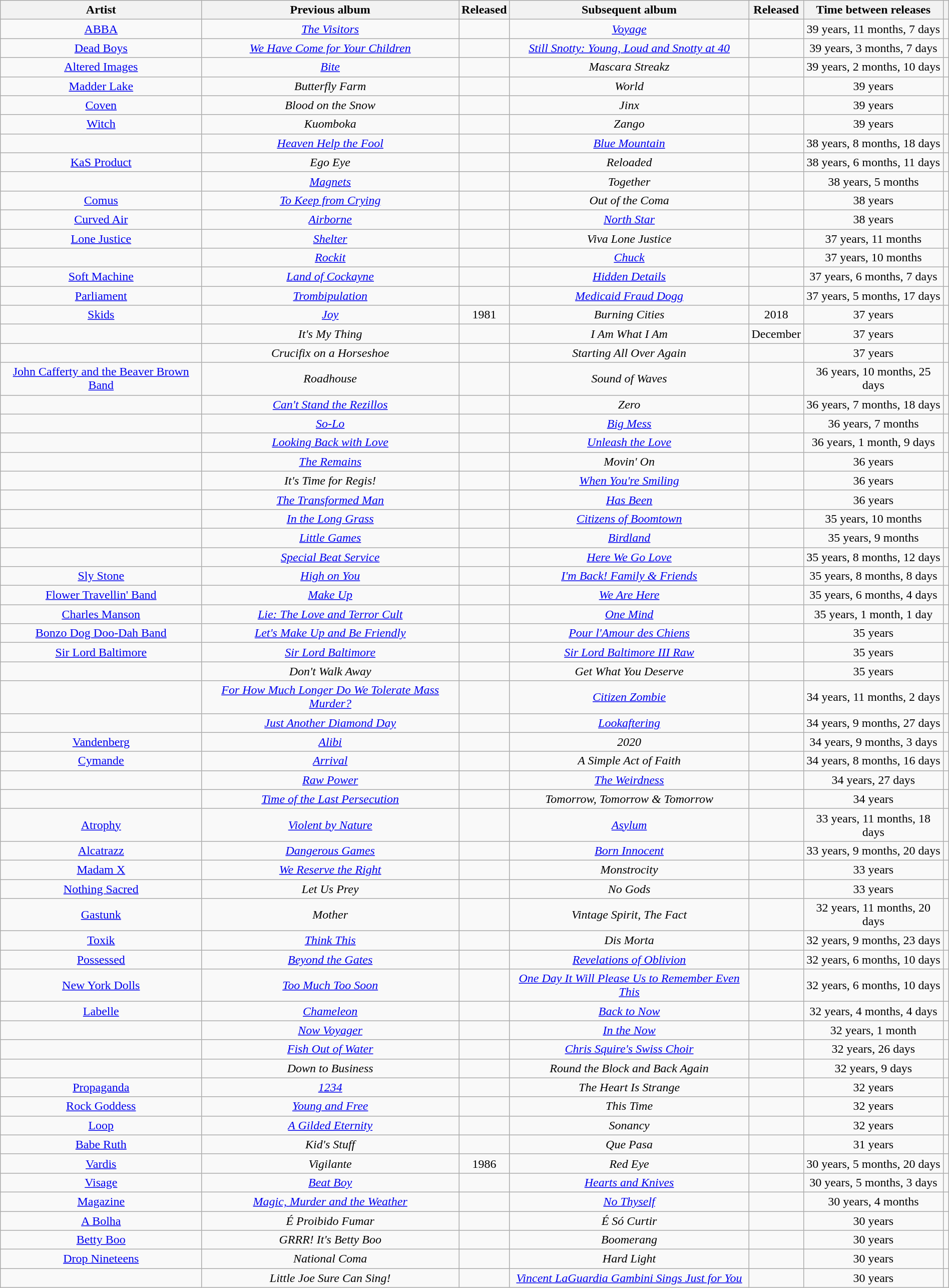<table class="wikitable sortable" style="width:100%; text-align: center">
<tr>
<th scope="col">Artist</th>
<th scope="col">Previous album</th>
<th scope="col">Released</th>
<th scope="col">Subsequent album</th>
<th scope="col">Released</th>
<th scope="col">Time between releases</th>
<th scope="col" class="unsortable"></th>
</tr>
<tr>
<td><a href='#'>ABBA</a></td>
<td><em><a href='#'>The Visitors</a></em></td>
<td></td>
<td><em><a href='#'>Voyage</a></em></td>
<td></td>
<td>39 years, 11 months, 7 days</td>
<td></td>
</tr>
<tr>
<td><a href='#'>Dead Boys</a></td>
<td><em><a href='#'>We Have Come for Your Children</a></em></td>
<td></td>
<td><em><a href='#'>Still Snotty: Young, Loud and Snotty at 40</a></em></td>
<td></td>
<td>39 years, 3 months, 7 days</td>
<td></td>
</tr>
<tr>
<td><a href='#'>Altered Images</a></td>
<td><em><a href='#'>Bite</a></em></td>
<td></td>
<td><em>Mascara Streakz</em></td>
<td></td>
<td>39 years, 2 months, 10 days</td>
<td></td>
</tr>
<tr>
<td><a href='#'>Madder Lake</a></td>
<td><em>Butterfly Farm</em></td>
<td></td>
<td><em>World</em></td>
<td></td>
<td>39 years</td>
<td></td>
</tr>
<tr>
<td><a href='#'>Coven</a></td>
<td><em>Blood on the Snow</em></td>
<td></td>
<td><em>Jinx</em></td>
<td></td>
<td>39 years</td>
<td></td>
</tr>
<tr>
<td><a href='#'>Witch</a></td>
<td><em>Kuomboka</em></td>
<td></td>
<td><em>Zango</em></td>
<td></td>
<td>39 years</td>
<td></td>
</tr>
<tr>
<td></td>
<td><em><a href='#'>Heaven Help the Fool</a></em></td>
<td></td>
<td><em><a href='#'>Blue Mountain</a></em></td>
<td></td>
<td>38 years, 8 months, 18 days</td>
<td></td>
</tr>
<tr>
<td><a href='#'>KaS Product</a></td>
<td><em>Ego Eye</em></td>
<td></td>
<td><em>Reloaded</em></td>
<td></td>
<td>38 years, 6 months, 11 days</td>
<td></td>
</tr>
<tr>
<td></td>
<td><em><a href='#'>Magnets</a></em></td>
<td></td>
<td><em>Together</em></td>
<td></td>
<td>38 years, 5 months</td>
<td></td>
</tr>
<tr>
<td><a href='#'>Comus</a></td>
<td><em><a href='#'>To Keep from Crying</a></em></td>
<td></td>
<td><em>Out of the Coma</em></td>
<td></td>
<td>38 years</td>
<td></td>
</tr>
<tr>
<td><a href='#'>Curved Air</a></td>
<td><em><a href='#'>Airborne</a></em></td>
<td></td>
<td><em><a href='#'>North Star</a></em></td>
<td></td>
<td>38 years</td>
<td></td>
</tr>
<tr>
<td><a href='#'>Lone Justice</a></td>
<td><em><a href='#'>Shelter</a></em></td>
<td></td>
<td><em>Viva Lone Justice</em></td>
<td></td>
<td>37 years, 11 months</td>
<td></td>
</tr>
<tr>
<td></td>
<td><em><a href='#'>Rockit</a></em></td>
<td></td>
<td><em><a href='#'>Chuck</a></em></td>
<td></td>
<td>37 years, 10 months</td>
<td></td>
</tr>
<tr>
<td><a href='#'>Soft Machine</a></td>
<td><em><a href='#'>Land of Cockayne</a></em></td>
<td></td>
<td><em><a href='#'>Hidden Details</a></em></td>
<td></td>
<td>37 years, 6 months, 7 days</td>
<td></td>
</tr>
<tr>
<td><a href='#'>Parliament</a></td>
<td><em><a href='#'>Trombipulation</a></em></td>
<td></td>
<td><em><a href='#'>Medicaid Fraud Dogg</a></em></td>
<td></td>
<td>37 years, 5 months, 17 days</td>
<td></td>
</tr>
<tr>
<td><a href='#'>Skids</a></td>
<td><em><a href='#'>Joy</a></em></td>
<td>1981</td>
<td><em>Burning Cities</em></td>
<td>2018</td>
<td>37 years</td>
</tr>
<tr>
<td></td>
<td><em>It's My Thing</em></td>
<td></td>
<td><em>I Am What I Am</em></td>
<td>December </td>
<td>37 years</td>
<td></td>
</tr>
<tr>
<td></td>
<td><em>Crucifix on a Horseshoe</em></td>
<td></td>
<td><em>Starting All Over Again</em></td>
<td></td>
<td>37 years</td>
<td></td>
</tr>
<tr>
<td><a href='#'>John Cafferty and the Beaver Brown Band</a></td>
<td><em>Roadhouse</em></td>
<td></td>
<td><em>Sound of Waves</em></td>
<td></td>
<td>36 years, 10 months, 25 days</td>
<td></td>
</tr>
<tr>
<td></td>
<td><em><a href='#'>Can't Stand the Rezillos</a></em></td>
<td></td>
<td><em>Zero</em></td>
<td></td>
<td>36 years, 7 months, 18 days</td>
<td></td>
</tr>
<tr>
<td></td>
<td><em><a href='#'>So-Lo</a></em></td>
<td></td>
<td><em><a href='#'>Big Mess</a></em></td>
<td></td>
<td>36 years, 7 months</td>
<td></td>
</tr>
<tr>
<td></td>
<td><em><a href='#'>Looking Back with Love</a></em></td>
<td></td>
<td><em><a href='#'>Unleash the Love</a></em></td>
<td></td>
<td>36 years, 1 month, 9 days</td>
<td></td>
</tr>
<tr>
<td></td>
<td><em><a href='#'>The Remains</a></em></td>
<td></td>
<td><em>Movin' On</em></td>
<td></td>
<td>36 years</td>
<td></td>
</tr>
<tr>
<td></td>
<td><em>It's Time for Regis!</em></td>
<td></td>
<td><em><a href='#'>When You're Smiling</a></em></td>
<td></td>
<td>36 years</td>
<td></td>
</tr>
<tr>
<td></td>
<td><em><a href='#'>The Transformed Man</a></em></td>
<td></td>
<td><em><a href='#'>Has Been</a></em></td>
<td></td>
<td>36 years</td>
<td></td>
</tr>
<tr>
<td></td>
<td><em><a href='#'>In the Long Grass</a></em></td>
<td></td>
<td><em><a href='#'>Citizens of Boomtown</a></em></td>
<td></td>
<td>35 years, 10 months</td>
<td></td>
</tr>
<tr>
<td></td>
<td><em><a href='#'>Little Games</a></em></td>
<td></td>
<td><em><a href='#'>Birdland</a></em></td>
<td></td>
<td>35 years, 9 months</td>
<td></td>
</tr>
<tr>
<td></td>
<td><em><a href='#'>Special Beat Service</a></em></td>
<td></td>
<td><em><a href='#'>Here We Go Love</a></em></td>
<td></td>
<td>35 years, 8 months, 12 days</td>
<td></td>
</tr>
<tr>
<td><a href='#'>Sly Stone</a></td>
<td><em><a href='#'>High on You</a></em></td>
<td></td>
<td><em><a href='#'>I'm Back! Family & Friends</a></em></td>
<td></td>
<td>35 years, 8 months, 8 days</td>
<td></td>
</tr>
<tr>
<td><a href='#'>Flower Travellin' Band</a></td>
<td><em><a href='#'>Make Up</a></em></td>
<td></td>
<td><em><a href='#'>We Are Here</a></em></td>
<td></td>
<td>35 years, 6 months, 4 days</td>
<td></td>
</tr>
<tr>
<td><a href='#'>Charles Manson</a></td>
<td><em><a href='#'>Lie: The Love and Terror Cult</a></em></td>
<td></td>
<td><em><a href='#'>One Mind</a></em></td>
<td></td>
<td>35 years, 1 month, 1 day</td>
<td></td>
</tr>
<tr>
<td><a href='#'>Bonzo Dog Doo-Dah Band</a></td>
<td><em><a href='#'>Let's Make Up and Be Friendly</a></em></td>
<td></td>
<td><em><a href='#'>Pour l'Amour des Chiens</a></em></td>
<td></td>
<td>35 years</td>
<td></td>
</tr>
<tr>
<td><a href='#'>Sir Lord Baltimore</a></td>
<td><em><a href='#'>Sir Lord Baltimore</a></em></td>
<td></td>
<td><em><a href='#'>Sir Lord Baltimore III Raw</a></em></td>
<td></td>
<td>35 years</td>
<td></td>
</tr>
<tr>
<td></td>
<td><em>Don't Walk Away</em></td>
<td></td>
<td><em>Get What You Deserve</em></td>
<td></td>
<td>35 years</td>
<td></td>
</tr>
<tr>
<td></td>
<td><em><a href='#'>For How Much Longer Do We Tolerate Mass Murder?</a></em></td>
<td></td>
<td><em><a href='#'>Citizen Zombie</a></em></td>
<td></td>
<td>34 years, 11 months, 2 days</td>
<td></td>
</tr>
<tr>
<td></td>
<td><em><a href='#'>Just Another Diamond Day</a></em></td>
<td></td>
<td><em><a href='#'>Lookaftering</a></em></td>
<td></td>
<td>34 years, 9 months, 27 days</td>
<td></td>
</tr>
<tr>
<td><a href='#'>Vandenberg</a></td>
<td><em><a href='#'>Alibi</a></em></td>
<td></td>
<td><em>2020</em></td>
<td></td>
<td>34 years, 9 months, 3 days</td>
<td></td>
</tr>
<tr>
<td><a href='#'>Cymande</a></td>
<td><em><a href='#'>Arrival</a></em></td>
<td></td>
<td><em>A Simple Act of Faith</em></td>
<td></td>
<td>34 years, 8 months, 16 days</td>
<td></td>
</tr>
<tr>
<td></td>
<td><em><a href='#'>Raw Power</a></em></td>
<td></td>
<td><em><a href='#'>The Weirdness</a></em></td>
<td></td>
<td>34 years, 27 days</td>
<td></td>
</tr>
<tr>
<td></td>
<td><em><a href='#'>Time of the Last Persecution</a></em></td>
<td></td>
<td><em>Tomorrow, Tomorrow & Tomorrow</em></td>
<td></td>
<td>34 years</td>
<td></td>
</tr>
<tr>
<td><a href='#'>Atrophy</a></td>
<td><em><a href='#'>Violent by Nature</a></em></td>
<td></td>
<td><em><a href='#'>Asylum</a></em></td>
<td></td>
<td>33 years, 11 months, 18 days</td>
<td></td>
</tr>
<tr>
<td><a href='#'>Alcatrazz</a></td>
<td><em><a href='#'>Dangerous Games</a></em></td>
<td></td>
<td><em><a href='#'>Born Innocent</a></em></td>
<td></td>
<td>33 years, 9 months, 20 days</td>
<td></td>
</tr>
<tr>
<td><a href='#'>Madam X</a></td>
<td><em><a href='#'>We Reserve the Right</a></em></td>
<td></td>
<td><em>Monstrocity</em></td>
<td></td>
<td>33 years</td>
<td></td>
</tr>
<tr>
<td><a href='#'>Nothing Sacred</a></td>
<td><em>Let Us Prey</em></td>
<td></td>
<td><em>No Gods</em></td>
<td></td>
<td>33 years</td>
<td></td>
</tr>
<tr>
<td><a href='#'>Gastunk</a></td>
<td><em>Mother</em></td>
<td></td>
<td><em>Vintage Spirit, The Fact</em></td>
<td></td>
<td>32 years, 11 months, 20 days</td>
<td></td>
</tr>
<tr>
<td><a href='#'>Toxik</a></td>
<td><em><a href='#'>Think This</a></em></td>
<td></td>
<td><em>Dis Morta</em></td>
<td></td>
<td>32 years, 9 months, 23 days</td>
<td></td>
</tr>
<tr>
<td><a href='#'>Possessed</a></td>
<td><em><a href='#'>Beyond the Gates</a></em></td>
<td></td>
<td><em><a href='#'>Revelations of Oblivion</a></em></td>
<td></td>
<td>32 years, 6 months, 10 days</td>
<td></td>
</tr>
<tr>
<td><a href='#'>New York Dolls</a></td>
<td><em><a href='#'>Too Much Too Soon</a></em></td>
<td></td>
<td><em><a href='#'>One Day It Will Please Us to Remember Even This</a></em></td>
<td></td>
<td>32 years, 6 months, 10 days</td>
<td></td>
</tr>
<tr>
<td><a href='#'>Labelle</a></td>
<td><em><a href='#'>Chameleon</a></em></td>
<td></td>
<td><em><a href='#'>Back to Now</a></em></td>
<td></td>
<td>32 years, 4 months, 4 days</td>
<td></td>
</tr>
<tr>
<td></td>
<td><em><a href='#'>Now Voyager</a></em></td>
<td></td>
<td><em><a href='#'>In the Now</a></em></td>
<td></td>
<td>32 years, 1 month</td>
<td></td>
</tr>
<tr>
<td></td>
<td><em><a href='#'>Fish Out of Water</a></em></td>
<td></td>
<td><em><a href='#'>Chris Squire's Swiss Choir</a></em></td>
<td></td>
<td>32 years, 26 days</td>
</tr>
<tr>
<td></td>
<td><em>Down to Business</em></td>
<td></td>
<td><em>Round the Block and Back Again</em></td>
<td></td>
<td>32 years, 9 days</td>
<td></td>
</tr>
<tr>
<td><a href='#'>Propaganda</a></td>
<td><em><a href='#'>1234</a></em></td>
<td></td>
<td><em>The Heart Is Strange</em></td>
<td></td>
<td>32 years</td>
<td></td>
</tr>
<tr>
<td><a href='#'>Rock Goddess</a></td>
<td><em><a href='#'>Young and Free</a></em></td>
<td></td>
<td><em>This Time</em></td>
<td></td>
<td>32 years</td>
<td></td>
</tr>
<tr>
<td><a href='#'>Loop</a></td>
<td><em><a href='#'>A Gilded Eternity</a></em></td>
<td></td>
<td><em>Sonancy</em></td>
<td></td>
<td>32 years</td>
<td></td>
</tr>
<tr>
<td><a href='#'>Babe Ruth</a></td>
<td><em>Kid's Stuff</em></td>
<td></td>
<td><em>Que Pasa</em></td>
<td></td>
<td>31 years</td>
<td></td>
</tr>
<tr>
<td><a href='#'>Vardis</a></td>
<td><em>Vigilante</em></td>
<td>1986</td>
<td><em>Red Eye</em></td>
<td></td>
<td>30 years, 5 months, 20 days</td>
<td></td>
</tr>
<tr>
<td><a href='#'>Visage</a></td>
<td><em><a href='#'>Beat Boy</a></em></td>
<td></td>
<td><em><a href='#'>Hearts and Knives</a></em></td>
<td></td>
<td>30 years, 5 months, 3 days</td>
<td></td>
</tr>
<tr>
<td><a href='#'>Magazine</a></td>
<td><em><a href='#'>Magic, Murder and the Weather</a></em></td>
<td></td>
<td><em><a href='#'>No Thyself</a></em></td>
<td></td>
<td>30 years, 4 months</td>
<td></td>
</tr>
<tr>
<td><a href='#'>A Bolha</a></td>
<td><em>É Proibido Fumar</em></td>
<td></td>
<td><em>É Só Curtir</em></td>
<td></td>
<td>30 years</td>
<td></td>
</tr>
<tr>
<td><a href='#'>Betty Boo</a></td>
<td><em>GRRR! It's Betty Boo</em></td>
<td></td>
<td><em>Boomerang</em></td>
<td></td>
<td>30 years</td>
<td></td>
</tr>
<tr>
<td><a href='#'>Drop Nineteens</a></td>
<td><em>National Coma</em></td>
<td></td>
<td><em>Hard Light</em></td>
<td></td>
<td>30 years</td>
<td></td>
</tr>
<tr>
<td></td>
<td><em>Little Joe Sure Can Sing!</em></td>
<td></td>
<td><em><a href='#'>Vincent LaGuardia Gambini Sings Just for You</a></em></td>
<td></td>
<td>30 years</td>
<td></td>
</tr>
</table>
